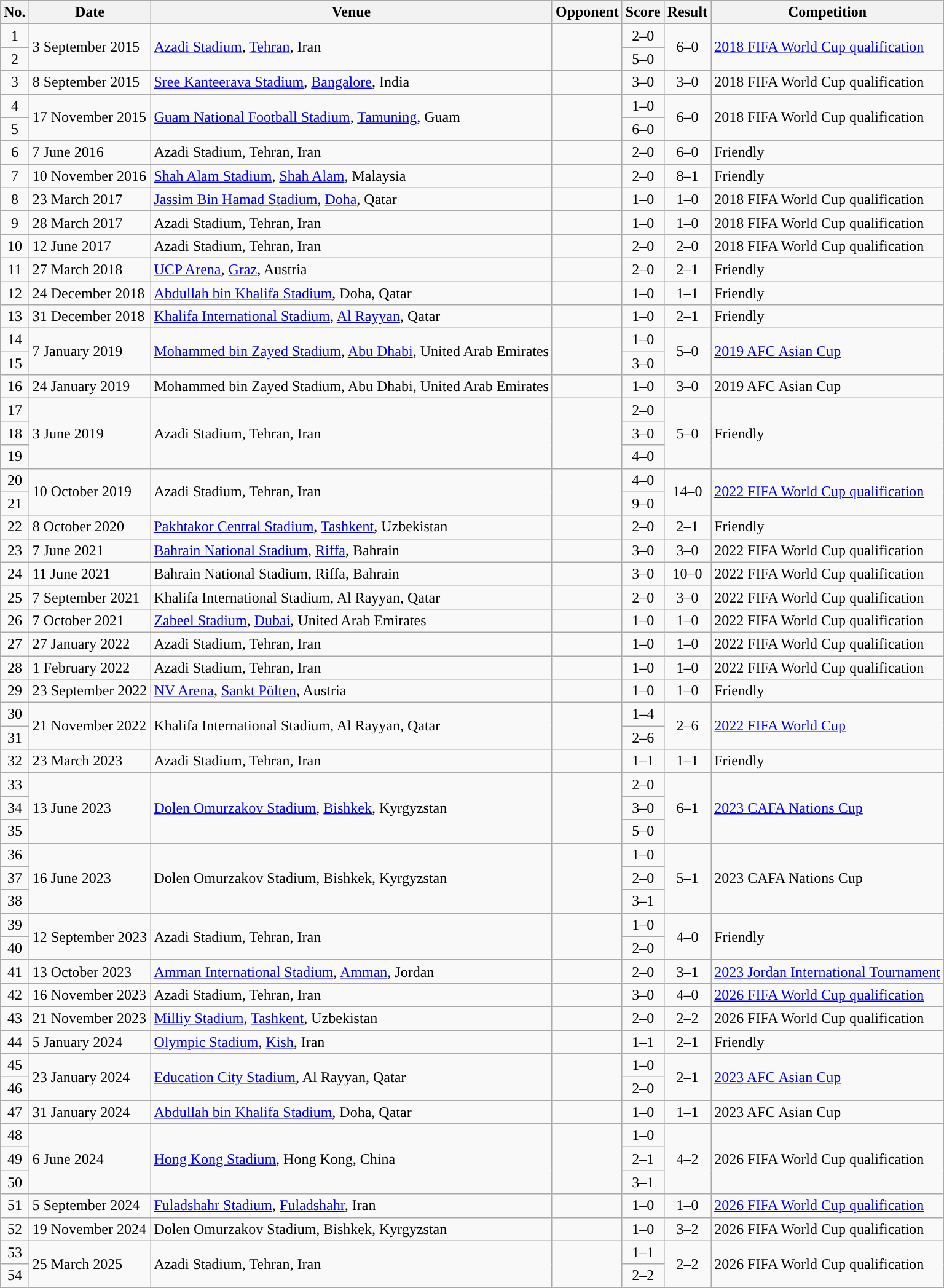<table class="wikitable sortable">
<tr>
<th scope="col">No.</th>
<th scope="col">Date</th>
<th scope="col">Venue</th>
<th scope="col">Opponent</th>
<th scope="col">Score</th>
<th scope="col">Result</th>
<th scope="col">Competition</th>
</tr>
<tr>
<td align="center">1</td>
<td rowspan="2">3 September 2015</td>
<td rowspan="2"><a href='#'>Azadi Stadium</a>, <a href='#'>Tehran</a>, Iran</td>
<td rowspan="2"></td>
<td align="center">2–0</td>
<td rowspan="2" align="center">6–0</td>
<td rowspan="2"><a href='#'>2018 FIFA World Cup qualification</a></td>
</tr>
<tr>
<td align="center">2</td>
<td align="center">5–0</td>
</tr>
<tr>
<td align="center">3</td>
<td>8 September 2015</td>
<td><a href='#'>Sree Kanteerava Stadium</a>, <a href='#'>Bangalore</a>, India</td>
<td></td>
<td align="center">3–0</td>
<td align="center">3–0</td>
<td>2018 FIFA World Cup qualification</td>
</tr>
<tr>
<td align="center">4</td>
<td rowspan="2">17 November 2015</td>
<td rowspan="2"><a href='#'>Guam National Football Stadium</a>, <a href='#'>Tamuning</a>, Guam</td>
<td rowspan="2"></td>
<td align="center">1–0</td>
<td rowspan="2" align="center">6–0</td>
<td rowspan="2">2018 FIFA World Cup qualification</td>
</tr>
<tr>
<td align="center">5</td>
<td align="center">6–0</td>
</tr>
<tr>
<td align="center">6</td>
<td>7 June 2016</td>
<td>Azadi Stadium, Tehran, Iran</td>
<td></td>
<td align="center">2–0</td>
<td align="center">6–0</td>
<td>Friendly</td>
</tr>
<tr>
<td align="center">7</td>
<td>10 November 2016</td>
<td><a href='#'>Shah Alam Stadium</a>, <a href='#'>Shah Alam</a>, Malaysia</td>
<td></td>
<td align="center">2–0</td>
<td align="center">8–1</td>
<td>Friendly</td>
</tr>
<tr>
<td align="center">8</td>
<td>23 March 2017</td>
<td><a href='#'>Jassim Bin Hamad Stadium</a>, <a href='#'>Doha</a>, Qatar</td>
<td></td>
<td align="center">1–0</td>
<td align="center">1–0</td>
<td>2018 FIFA World Cup qualification</td>
</tr>
<tr>
<td align="center">9</td>
<td>28 March 2017</td>
<td>Azadi Stadium, Tehran, Iran</td>
<td></td>
<td align="center">1–0</td>
<td align="center">1–0</td>
<td>2018 FIFA World Cup qualification</td>
</tr>
<tr>
<td align="center">10</td>
<td>12 June 2017</td>
<td>Azadi Stadium, Tehran, Iran</td>
<td></td>
<td align="center">2–0</td>
<td align="center">2–0</td>
<td>2018 FIFA World Cup qualification</td>
</tr>
<tr>
<td align="center">11</td>
<td>27 March 2018</td>
<td><a href='#'>UCP Arena</a>, <a href='#'>Graz</a>, Austria</td>
<td></td>
<td align="center">2–0</td>
<td align="center">2–1</td>
<td>Friendly</td>
</tr>
<tr>
<td align="center">12</td>
<td>24 December 2018</td>
<td><a href='#'>Abdullah bin Khalifa Stadium</a>, Doha, Qatar</td>
<td></td>
<td align="center">1–0</td>
<td align="center">1–1</td>
<td>Friendly</td>
</tr>
<tr>
<td align="center">13</td>
<td>31 December 2018</td>
<td><a href='#'>Khalifa International Stadium</a>, <a href='#'>Al Rayyan</a>, Qatar</td>
<td></td>
<td align="center">1–0</td>
<td align="center">2–1</td>
<td>Friendly</td>
</tr>
<tr>
<td align="center">14</td>
<td rowspan="2"rowspan="2">7 January 2019</td>
<td rowspan="2"><a href='#'>Mohammed bin Zayed Stadium</a>, <a href='#'>Abu Dhabi</a>, United Arab Emirates</td>
<td rowspan="2"></td>
<td align="center">1–0</td>
<td align=center rowspan="2">5–0</td>
<td rowspan="2"><a href='#'>2019 AFC Asian Cup</a></td>
</tr>
<tr>
<td align="center">15</td>
<td align="center">3–0</td>
</tr>
<tr>
<td align="center">16</td>
<td>24 January 2019</td>
<td>Mohammed bin Zayed Stadium, Abu Dhabi, United Arab Emirates</td>
<td></td>
<td align="center">1–0</td>
<td align="center">3–0</td>
<td>2019 AFC Asian Cup</td>
</tr>
<tr>
<td align="center">17</td>
<td rowspan="3">3 June 2019</td>
<td rowspan="3">Azadi Stadium, Tehran, Iran</td>
<td rowspan="3"></td>
<td align="center">2–0</td>
<td align=center rowspan="3">5–0</td>
<td rowspan="3">Friendly</td>
</tr>
<tr>
<td align="center">18</td>
<td align="center">3–0</td>
</tr>
<tr>
<td align="center">19</td>
<td align="center">4–0</td>
</tr>
<tr>
<td align="center">20</td>
<td rowspan="2">10 October 2019</td>
<td rowspan="2">Azadi Stadium, Tehran, Iran</td>
<td rowspan="2"></td>
<td align="center">4–0</td>
<td align=center rowspan="2">14–0</td>
<td rowspan="2"><a href='#'>2022 FIFA World Cup qualification</a></td>
</tr>
<tr>
<td align="center">21</td>
<td align="center">9–0</td>
</tr>
<tr>
<td align="center">22</td>
<td>8 October 2020</td>
<td><a href='#'>Pakhtakor Central Stadium</a>, <a href='#'>Tashkent</a>, Uzbekistan</td>
<td></td>
<td align="center">2–0</td>
<td align="center">2–1</td>
<td>Friendly</td>
</tr>
<tr>
<td align="center">23</td>
<td>7 June 2021</td>
<td><a href='#'>Bahrain National Stadium</a>, <a href='#'>Riffa</a>, Bahrain</td>
<td></td>
<td align="center">3–0</td>
<td align="center">3–0</td>
<td>2022 FIFA World Cup qualification</td>
</tr>
<tr>
<td align="center">24</td>
<td>11 June 2021</td>
<td>Bahrain National Stadium, Riffa, Bahrain</td>
<td></td>
<td align="center">3–0</td>
<td align="center">10–0</td>
<td>2022 FIFA World Cup qualification</td>
</tr>
<tr>
<td align="center">25</td>
<td>7 September 2021</td>
<td>Khalifa International Stadium, Al Rayyan, Qatar</td>
<td></td>
<td align=center>2–0</td>
<td style="text-align:center">3–0</td>
<td>2022 FIFA World Cup qualification</td>
</tr>
<tr>
<td align="center">26</td>
<td>7 October 2021</td>
<td><a href='#'>Zabeel Stadium</a>, <a href='#'>Dubai</a>, United Arab Emirates</td>
<td></td>
<td align="center">1–0</td>
<td align="center">1–0</td>
<td>2022 FIFA World Cup qualification</td>
</tr>
<tr>
<td align="center">27</td>
<td>27 January 2022</td>
<td>Azadi Stadium, Tehran, Iran</td>
<td></td>
<td align=center>1–0</td>
<td style="text-align:center">1–0</td>
<td>2022 FIFA World Cup qualification</td>
</tr>
<tr>
<td align="center">28</td>
<td>1 February 2022</td>
<td>Azadi Stadium, Tehran, Iran</td>
<td></td>
<td align=center>1–0</td>
<td style="text-align:center">1–0</td>
<td>2022 FIFA World Cup qualification</td>
</tr>
<tr>
<td align="center">29</td>
<td>23 September 2022</td>
<td><a href='#'>NV Arena</a>, <a href='#'>Sankt Pölten</a>, Austria</td>
<td></td>
<td align=center>1–0</td>
<td style="text-align:center">1–0</td>
<td>Friendly</td>
</tr>
<tr>
<td align="center">30</td>
<td rowspan="2">21 November 2022</td>
<td rowspan="2">Khalifa International Stadium, Al Rayyan, Qatar</td>
<td rowspan="2"></td>
<td align="center">1–4</td>
<td align=center rowspan="2">2–6</td>
<td rowspan="2"><a href='#'>2022 FIFA World Cup</a></td>
</tr>
<tr>
<td align="center">31</td>
<td align="center">2–6</td>
</tr>
<tr>
<td align="center">32</td>
<td>23 March 2023</td>
<td>Azadi Stadium, Tehran, Iran</td>
<td></td>
<td align=center>1–1</td>
<td style="text-align:center">1–1</td>
<td>Friendly</td>
</tr>
<tr>
<td align="center">33</td>
<td rowspan="3">13 June 2023</td>
<td rowspan="3"><a href='#'>Dolen Omurzakov Stadium</a>, <a href='#'>Bishkek</a>, Kyrgyzstan</td>
<td rowspan="3"></td>
<td align="center">2–0</td>
<td align=center rowspan="3">6–1</td>
<td rowspan="3"><a href='#'>2023 CAFA Nations Cup</a></td>
</tr>
<tr>
<td align="center">34</td>
<td align="center">3–0</td>
</tr>
<tr>
<td align="center">35</td>
<td align="center">5–0</td>
</tr>
<tr>
<td align="center">36</td>
<td rowspan="3">16 June 2023</td>
<td rowspan="3">Dolen Omurzakov Stadium, Bishkek, Kyrgyzstan</td>
<td rowspan="3"></td>
<td align="center">1–0</td>
<td rowspan="3" align="center">5–1</td>
<td rowspan="3">2023 CAFA Nations Cup</td>
</tr>
<tr>
<td align="center">37</td>
<td align="center">2–0</td>
</tr>
<tr>
<td align="center">38</td>
<td align="center">3–1</td>
</tr>
<tr>
<td align="center">39</td>
<td rowspan="2">12 September 2023</td>
<td rowspan="2">Azadi Stadium, Tehran, Iran</td>
<td rowspan="2"></td>
<td align="center">1–0</td>
<td rowspan="2" align="center">4–0</td>
<td rowspan="2">Friendly</td>
</tr>
<tr>
<td align="center">40</td>
<td align="center">2–0</td>
</tr>
<tr>
<td align="center">41</td>
<td>13 October 2023</td>
<td><a href='#'>Amman International Stadium</a>, <a href='#'>Amman</a>, Jordan</td>
<td></td>
<td align=center>2–0</td>
<td style="text-align:center">3–1</td>
<td><a href='#'>2023 Jordan International Tournament</a></td>
</tr>
<tr>
<td align="center">42</td>
<td>16 November 2023</td>
<td>Azadi Stadium, Tehran, Iran</td>
<td></td>
<td align="center">3–0</td>
<td style="text-align:center">4–0</td>
<td><a href='#'>2026 FIFA World Cup qualification</a></td>
</tr>
<tr>
<td align="center">43</td>
<td>21 November 2023</td>
<td><a href='#'>Milliy Stadium</a>, <a href='#'>Tashkent</a>, Uzbekistan</td>
<td></td>
<td align=center>2–0</td>
<td style="text-align:center">2–2</td>
<td>2026 FIFA World Cup qualification</td>
</tr>
<tr>
<td align="center">44</td>
<td>5 January 2024</td>
<td><a href='#'>Olympic Stadium</a>, <a href='#'>Kish</a>, Iran</td>
<td></td>
<td align=center>1–1</td>
<td style="text-align:center">2–1</td>
<td>Friendly</td>
</tr>
<tr>
<td align="center">45</td>
<td rowspan="2">23 January 2024</td>
<td rowspan="2"><a href='#'>Education City Stadium</a>, Al Rayyan, Qatar</td>
<td rowspan="2"></td>
<td align="center">1–0</td>
<td rowspan="2" align="center">2–1</td>
<td rowspan="2"><a href='#'>2023 AFC Asian Cup</a></td>
</tr>
<tr>
<td align="center">46</td>
<td align="center">2–0</td>
</tr>
<tr>
<td align="center">47</td>
<td>31 January 2024</td>
<td><a href='#'>Abdullah bin Khalifa Stadium</a>, Doha, Qatar</td>
<td></td>
<td align=center>1–0</td>
<td style="text-align:center">1–1<br></td>
<td>2023 AFC Asian Cup</td>
</tr>
<tr>
<td align="center">48</td>
<td rowspan="3">6 June 2024</td>
<td rowspan="3"><a href='#'>Hong Kong Stadium</a>, Hong Kong, China</td>
<td rowspan="3"></td>
<td align="center">1–0</td>
<td rowspan="3" style="text-align:center">4–2</td>
<td rowspan="3">2026 FIFA World Cup qualification</td>
</tr>
<tr>
<td align="center">49</td>
<td align="center">2–1</td>
</tr>
<tr>
<td align="center">50</td>
<td align="center">3–1</td>
</tr>
<tr>
<td align="center">51</td>
<td>5 September 2024</td>
<td><a href='#'>Fuladshahr Stadium</a>, <a href='#'>Fuladshahr</a>, Iran</td>
<td></td>
<td align=center>1–0</td>
<td style="text-align:center">1–0</td>
<td><a href='#'>2026 FIFA World Cup qualification</a></td>
</tr>
<tr>
<td align="center">52</td>
<td>19 November 2024</td>
<td>Dolen Omurzakov Stadium, Bishkek, Kyrgyzstan</td>
<td></td>
<td align="center">1–0</td>
<td style="text-align:center">3–2</td>
<td>2026 FIFA World Cup qualification</td>
</tr>
<tr>
<td align="center">53</td>
<td rowspan="2">25 March 2025</td>
<td rowspan="2">Azadi Stadium, Tehran, Iran</td>
<td rowspan="2"></td>
<td align=center>1–1</td>
<td rowspan="2"style="text-align:center">2–2</td>
<td rowspan="2">2026 FIFA World Cup qualification</td>
</tr>
<tr>
<td align="center">54</td>
<td align="center">2–2</td>
</tr>
</table>
